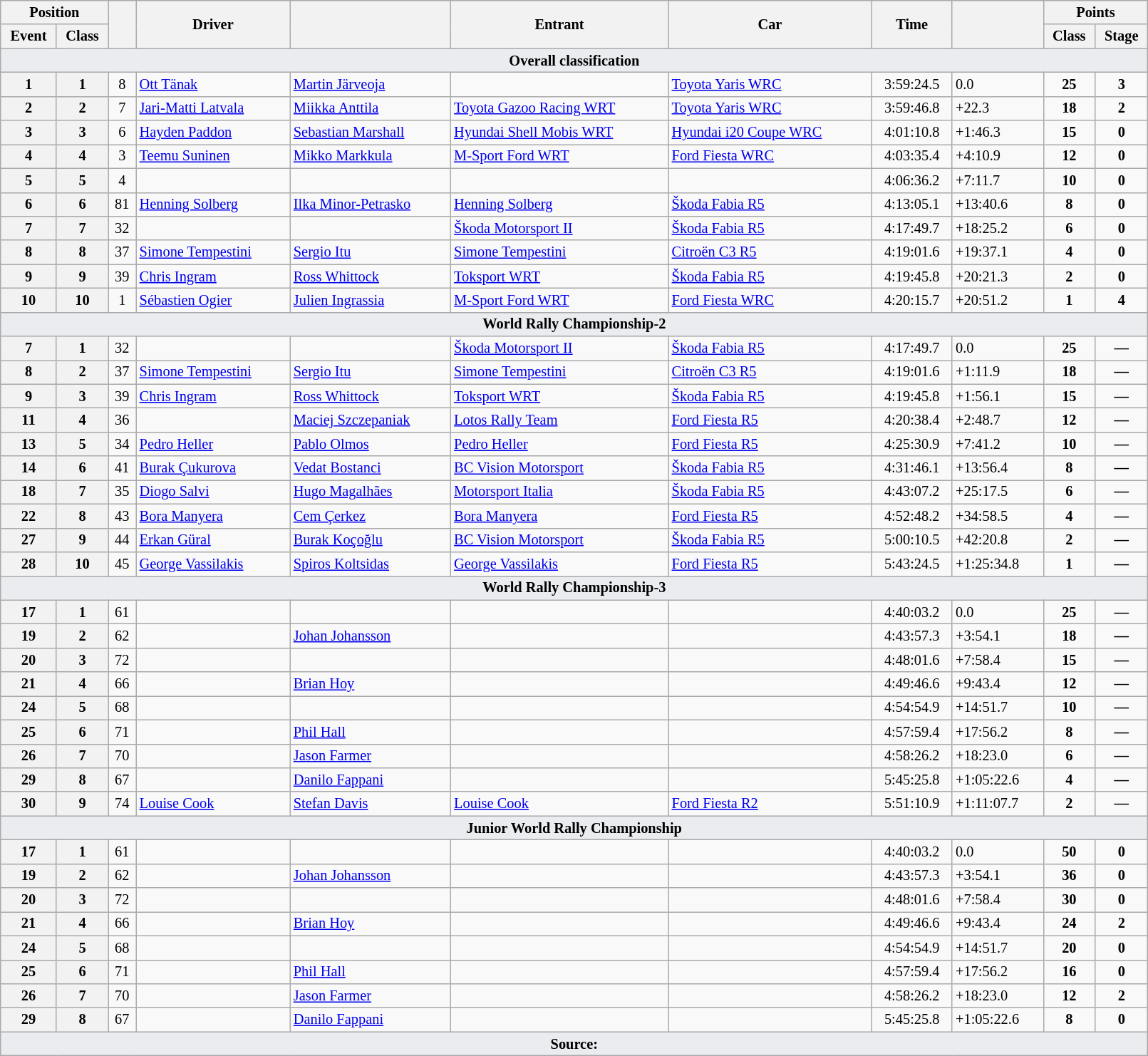<table class="wikitable" width=85% style="font-size: 85%;">
<tr>
<th colspan="2">Position</th>
<th rowspan="2"></th>
<th rowspan="2">Driver</th>
<th rowspan="2"></th>
<th rowspan="2">Entrant</th>
<th rowspan="2">Car</th>
<th rowspan="2">Time</th>
<th rowspan="2"></th>
<th colspan="2">Points</th>
</tr>
<tr>
<th>Event</th>
<th>Class</th>
<th>Class</th>
<th>Stage</th>
</tr>
<tr>
<td style="background-color:#EAECF0; text-align:center" colspan="11"><strong>Overall classification</strong></td>
</tr>
<tr>
<th>1</th>
<th>1</th>
<td align="center">8</td>
<td> <a href='#'>Ott Tänak</a></td>
<td> <a href='#'>Martin Järveoja</a></td>
<td></td>
<td><a href='#'>Toyota Yaris WRC</a></td>
<td align="center">3:59:24.5</td>
<td>0.0</td>
<td align="center"><strong>25</strong></td>
<td align="center"><strong>3</strong></td>
</tr>
<tr>
<th>2</th>
<th>2</th>
<td align="center">7</td>
<td> <a href='#'>Jari-Matti Latvala</a></td>
<td> <a href='#'>Miikka Anttila</a></td>
<td> <a href='#'>Toyota Gazoo Racing WRT</a></td>
<td><a href='#'>Toyota Yaris WRC</a></td>
<td align="center">3:59:46.8</td>
<td>+22.3</td>
<td align="center"><strong>18</strong></td>
<td align="center"><strong>2</strong></td>
</tr>
<tr>
<th>3</th>
<th>3</th>
<td align="center">6</td>
<td> <a href='#'>Hayden Paddon</a></td>
<td> <a href='#'>Sebastian Marshall</a></td>
<td> <a href='#'>Hyundai Shell Mobis WRT</a></td>
<td><a href='#'>Hyundai i20 Coupe WRC</a></td>
<td align="center">4:01:10.8</td>
<td>+1:46.3</td>
<td align="center"><strong>15</strong></td>
<td align="center"><strong>0</strong></td>
</tr>
<tr>
<th>4</th>
<th>4</th>
<td align="center">3</td>
<td> <a href='#'>Teemu Suninen</a></td>
<td> <a href='#'>Mikko Markkula</a></td>
<td> <a href='#'>M-Sport Ford WRT</a></td>
<td><a href='#'>Ford Fiesta WRC</a></td>
<td align="center">4:03:35.4</td>
<td>+4:10.9</td>
<td align="center"><strong>12</strong></td>
<td align="center"><strong>0</strong></td>
</tr>
<tr>
<th>5</th>
<th>5</th>
<td align="center">4</td>
<td></td>
<td></td>
<td></td>
<td></td>
<td align="center">4:06:36.2</td>
<td>+7:11.7</td>
<td align="center"><strong>10</strong></td>
<td align="center"><strong>0</strong></td>
</tr>
<tr>
<th>6</th>
<th>6</th>
<td align="center">81</td>
<td> <a href='#'>Henning Solberg</a></td>
<td> <a href='#'>Ilka Minor-Petrasko</a></td>
<td> <a href='#'>Henning Solberg</a></td>
<td><a href='#'>Škoda Fabia R5</a></td>
<td align="center">4:13:05.1</td>
<td>+13:40.6</td>
<td align="center"><strong>8</strong></td>
<td align="center"><strong>0</strong></td>
</tr>
<tr>
<th>7</th>
<th>7</th>
<td align="center">32</td>
<td></td>
<td></td>
<td> <a href='#'>Škoda Motorsport II</a></td>
<td><a href='#'>Škoda Fabia R5</a></td>
<td align="center">4:17:49.7</td>
<td>+18:25.2</td>
<td align="center"><strong>6</strong></td>
<td align="center"><strong>0</strong></td>
</tr>
<tr>
<th>8</th>
<th>8</th>
<td align="center">37</td>
<td> <a href='#'>Simone Tempestini</a></td>
<td> <a href='#'>Sergio Itu</a></td>
<td> <a href='#'>Simone Tempestini</a></td>
<td><a href='#'>Citroën C3 R5</a></td>
<td align="center">4:19:01.6</td>
<td>+19:37.1</td>
<td align="center"><strong>4</strong></td>
<td align="center"><strong>0</strong></td>
</tr>
<tr>
<th>9</th>
<th>9</th>
<td align="center">39</td>
<td> <a href='#'>Chris Ingram</a></td>
<td> <a href='#'>Ross Whittock</a></td>
<td> <a href='#'>Toksport WRT</a></td>
<td><a href='#'>Škoda Fabia R5</a></td>
<td align="center">4:19:45.8</td>
<td>+20:21.3</td>
<td align="center"><strong>2</strong></td>
<td align="center"><strong>0</strong></td>
</tr>
<tr>
<th>10</th>
<th>10</th>
<td align="center">1</td>
<td> <a href='#'>Sébastien Ogier</a></td>
<td> <a href='#'>Julien Ingrassia</a></td>
<td> <a href='#'>M-Sport Ford WRT</a></td>
<td><a href='#'>Ford Fiesta WRC</a></td>
<td align="center">4:20:15.7</td>
<td>+20:51.2</td>
<td align="center"><strong>1</strong></td>
<td align="center"><strong>4</strong></td>
</tr>
<tr>
<td style="background-color:#EAECF0; text-align:center" colspan="11"><strong>World Rally Championship-2</strong></td>
</tr>
<tr>
<th>7</th>
<th>1</th>
<td align="center">32</td>
<td></td>
<td></td>
<td> <a href='#'>Škoda Motorsport II</a></td>
<td><a href='#'>Škoda Fabia R5</a></td>
<td align="center">4:17:49.7</td>
<td>0.0</td>
<td align="center"><strong>25</strong></td>
<td align="center"><strong>—</strong></td>
</tr>
<tr>
<th>8</th>
<th>2</th>
<td align="center">37</td>
<td> <a href='#'>Simone Tempestini</a></td>
<td> <a href='#'>Sergio Itu</a></td>
<td> <a href='#'>Simone Tempestini</a></td>
<td><a href='#'>Citroën C3 R5</a></td>
<td align="center">4:19:01.6</td>
<td>+1:11.9</td>
<td align="center"><strong>18</strong></td>
<td align="center"><strong>—</strong></td>
</tr>
<tr>
<th>9</th>
<th>3</th>
<td align="center">39</td>
<td> <a href='#'>Chris Ingram</a></td>
<td> <a href='#'>Ross Whittock</a></td>
<td> <a href='#'>Toksport WRT</a></td>
<td><a href='#'>Škoda Fabia R5</a></td>
<td align="center">4:19:45.8</td>
<td>+1:56.1</td>
<td align="center"><strong>15</strong></td>
<td align="center"><strong>—</strong></td>
</tr>
<tr>
<th>11</th>
<th>4</th>
<td align="center">36</td>
<td></td>
<td> <a href='#'>Maciej Szczepaniak</a></td>
<td> <a href='#'>Lotos Rally Team</a></td>
<td><a href='#'>Ford Fiesta R5</a></td>
<td align="center">4:20:38.4</td>
<td>+2:48.7</td>
<td align="center"><strong>12</strong></td>
<td align="center"><strong>—</strong></td>
</tr>
<tr>
<th>13</th>
<th>5</th>
<td align="center">34</td>
<td> <a href='#'>Pedro Heller</a></td>
<td> <a href='#'>Pablo Olmos</a></td>
<td> <a href='#'>Pedro Heller</a></td>
<td><a href='#'>Ford Fiesta R5</a></td>
<td align="center">4:25:30.9</td>
<td>+7:41.2</td>
<td align="center"><strong>10</strong></td>
<td align="center"><strong>—</strong></td>
</tr>
<tr>
<th>14</th>
<th>6</th>
<td align="center">41</td>
<td> <a href='#'>Burak Çukurova</a></td>
<td> <a href='#'>Vedat Bostanci</a></td>
<td> <a href='#'>BC Vision Motorsport</a></td>
<td><a href='#'>Škoda Fabia R5</a></td>
<td align="center">4:31:46.1</td>
<td>+13:56.4</td>
<td align="center"><strong>8</strong></td>
<td align="center"><strong>—</strong></td>
</tr>
<tr>
<th>18</th>
<th>7</th>
<td align="center">35</td>
<td> <a href='#'>Diogo Salvi</a></td>
<td> <a href='#'>Hugo Magalhães</a></td>
<td> <a href='#'>Motorsport Italia</a></td>
<td><a href='#'>Škoda Fabia R5</a></td>
<td align="center">4:43:07.2</td>
<td>+25:17.5</td>
<td align="center"><strong>6</strong></td>
<td align="center"><strong>—</strong></td>
</tr>
<tr>
<th>22</th>
<th>8</th>
<td align="center">43</td>
<td> <a href='#'>Bora Manyera</a></td>
<td> <a href='#'>Cem Çerkez</a></td>
<td> <a href='#'>Bora Manyera</a></td>
<td><a href='#'>Ford Fiesta R5</a></td>
<td align="center">4:52:48.2</td>
<td>+34:58.5</td>
<td align="center"><strong>4</strong></td>
<td align="center"><strong>—</strong></td>
</tr>
<tr>
<th>27</th>
<th>9</th>
<td align="center">44</td>
<td> <a href='#'>Erkan Güral</a></td>
<td> <a href='#'>Burak Koçoğlu</a></td>
<td> <a href='#'>BC Vision Motorsport</a></td>
<td><a href='#'>Škoda Fabia R5</a></td>
<td align="center">5:00:10.5</td>
<td>+42:20.8</td>
<td align="center"><strong>2</strong></td>
<td align="center"><strong>—</strong></td>
</tr>
<tr>
<th>28</th>
<th>10</th>
<td align="center">45</td>
<td> <a href='#'>George Vassilakis</a></td>
<td> <a href='#'>Spiros Koltsidas</a></td>
<td> <a href='#'>George Vassilakis</a></td>
<td><a href='#'>Ford Fiesta R5</a></td>
<td align="center">5:43:24.5</td>
<td>+1:25:34.8</td>
<td align="center"><strong>1</strong></td>
<td align="center"><strong>—</strong></td>
</tr>
<tr>
<td style="background-color:#EAECF0; text-align:center" colspan="11"><strong>World Rally Championship-3</strong></td>
</tr>
<tr>
<th>17</th>
<th>1</th>
<td align="center">61</td>
<td></td>
<td></td>
<td></td>
<td></td>
<td align="center">4:40:03.2</td>
<td>0.0</td>
<td align="center"><strong>25</strong></td>
<td align="center"><strong>—</strong></td>
</tr>
<tr>
<th>19</th>
<th>2</th>
<td align="center">62</td>
<td></td>
<td> <a href='#'>Johan Johansson</a></td>
<td></td>
<td></td>
<td align="center">4:43:57.3</td>
<td>+3:54.1</td>
<td align="center"><strong>18</strong></td>
<td align="center"><strong>—</strong></td>
</tr>
<tr>
<th>20</th>
<th>3</th>
<td align="center">72</td>
<td></td>
<td></td>
<td></td>
<td></td>
<td align="center">4:48:01.6</td>
<td>+7:58.4</td>
<td align="center"><strong>15</strong></td>
<td align="center"><strong>—</strong></td>
</tr>
<tr>
<th>21</th>
<th>4</th>
<td align="center">66</td>
<td></td>
<td> <a href='#'>Brian Hoy</a></td>
<td></td>
<td></td>
<td align="center">4:49:46.6</td>
<td>+9:43.4</td>
<td align="center"><strong>12</strong></td>
<td align="center"><strong>—</strong></td>
</tr>
<tr>
<th>24</th>
<th>5</th>
<td align="center">68</td>
<td></td>
<td></td>
<td></td>
<td></td>
<td align="center">4:54:54.9</td>
<td>+14:51.7</td>
<td align="center"><strong>10</strong></td>
<td align="center"><strong>—</strong></td>
</tr>
<tr>
<th>25</th>
<th>6</th>
<td align="center">71</td>
<td></td>
<td> <a href='#'>Phil Hall</a></td>
<td></td>
<td></td>
<td align="center">4:57:59.4</td>
<td>+17:56.2</td>
<td align="center"><strong>8</strong></td>
<td align="center"><strong>—</strong></td>
</tr>
<tr>
<th>26</th>
<th>7</th>
<td align="center">70</td>
<td></td>
<td> <a href='#'>Jason Farmer</a></td>
<td></td>
<td></td>
<td align="center">4:58:26.2</td>
<td>+18:23.0</td>
<td align="center"><strong>6</strong></td>
<td align="center"><strong>—</strong></td>
</tr>
<tr>
<th>29</th>
<th>8</th>
<td align="center">67</td>
<td></td>
<td> <a href='#'>Danilo Fappani</a></td>
<td></td>
<td></td>
<td align="center">5:45:25.8</td>
<td>+1:05:22.6</td>
<td align="center"><strong>4</strong></td>
<td align="center"><strong>—</strong></td>
</tr>
<tr>
<th>30</th>
<th>9</th>
<td align="center">74</td>
<td> <a href='#'>Louise Cook</a></td>
<td> <a href='#'>Stefan Davis</a></td>
<td> <a href='#'>Louise Cook</a></td>
<td><a href='#'>Ford Fiesta R2</a></td>
<td align="center">5:51:10.9</td>
<td>+1:11:07.7</td>
<td align="center"><strong>2</strong></td>
<td align="center"><strong>—</strong></td>
</tr>
<tr>
<td style="background-color:#EAECF0; text-align:center" colspan="11"><strong>Junior World Rally Championship</strong></td>
</tr>
<tr>
<th>17</th>
<th>1</th>
<td align="center">61</td>
<td></td>
<td></td>
<td></td>
<td></td>
<td align="center">4:40:03.2</td>
<td>0.0</td>
<td align="center"><strong>50</strong></td>
<td align="center"><strong>0</strong></td>
</tr>
<tr>
<th>19</th>
<th>2</th>
<td align="center">62</td>
<td></td>
<td> <a href='#'>Johan Johansson</a></td>
<td></td>
<td></td>
<td align="center">4:43:57.3</td>
<td>+3:54.1</td>
<td align="center"><strong>36</strong></td>
<td align="center"><strong>0</strong></td>
</tr>
<tr>
<th>20</th>
<th>3</th>
<td align="center">72</td>
<td></td>
<td></td>
<td></td>
<td></td>
<td align="center">4:48:01.6</td>
<td>+7:58.4</td>
<td align="center"><strong>30</strong></td>
<td align="center"><strong>0</strong></td>
</tr>
<tr>
<th>21</th>
<th>4</th>
<td align="center">66</td>
<td></td>
<td> <a href='#'>Brian Hoy</a></td>
<td></td>
<td></td>
<td align="center">4:49:46.6</td>
<td>+9:43.4</td>
<td align="center"><strong>24</strong></td>
<td align="center"><strong>2</strong></td>
</tr>
<tr>
<th>24</th>
<th>5</th>
<td align="center">68</td>
<td></td>
<td></td>
<td></td>
<td></td>
<td align="center">4:54:54.9</td>
<td>+14:51.7</td>
<td align="center"><strong>20</strong></td>
<td align="center"><strong>0</strong></td>
</tr>
<tr>
<th>25</th>
<th>6</th>
<td align="center">71</td>
<td></td>
<td> <a href='#'>Phil Hall</a></td>
<td></td>
<td></td>
<td align="center">4:57:59.4</td>
<td>+17:56.2</td>
<td align="center"><strong>16</strong></td>
<td align="center"><strong>0</strong></td>
</tr>
<tr>
<th>26</th>
<th>7</th>
<td align="center">70</td>
<td></td>
<td> <a href='#'>Jason Farmer</a></td>
<td></td>
<td></td>
<td align="center">4:58:26.2</td>
<td>+18:23.0</td>
<td align="center"><strong>12</strong></td>
<td align="center"><strong>2</strong></td>
</tr>
<tr>
<th>29</th>
<th>8</th>
<td align="center">67</td>
<td></td>
<td> <a href='#'>Danilo Fappani</a></td>
<td></td>
<td></td>
<td align="center">5:45:25.8</td>
<td>+1:05:22.6</td>
<td align="center"><strong>8</strong></td>
<td align="center"><strong>0</strong></td>
</tr>
<tr>
<td style="background-color:#EAECF0; text-align:center" colspan="11"><strong>Source:</strong></td>
</tr>
</table>
